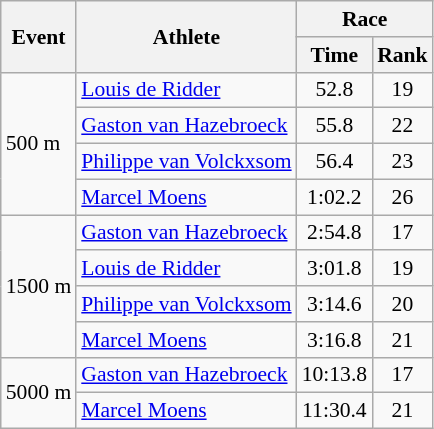<table class="wikitable" border="1" style="font-size:90%">
<tr>
<th rowspan=2>Event</th>
<th rowspan=2>Athlete</th>
<th colspan=2>Race</th>
</tr>
<tr>
<th>Time</th>
<th>Rank</th>
</tr>
<tr>
<td rowspan=4>500 m</td>
<td><a href='#'>Louis de Ridder</a></td>
<td align=center>52.8</td>
<td align=center>19</td>
</tr>
<tr>
<td><a href='#'>Gaston van Hazebroeck</a></td>
<td align=center>55.8</td>
<td align=center>22</td>
</tr>
<tr>
<td><a href='#'>Philippe van Volckxsom</a></td>
<td align=center>56.4</td>
<td align=center>23</td>
</tr>
<tr>
<td><a href='#'>Marcel Moens</a></td>
<td align=center>1:02.2</td>
<td align=center>26</td>
</tr>
<tr>
<td rowspan=4>1500 m</td>
<td><a href='#'>Gaston van Hazebroeck</a></td>
<td align=center>2:54.8</td>
<td align=center>17</td>
</tr>
<tr>
<td><a href='#'>Louis de Ridder</a></td>
<td align=center>3:01.8</td>
<td align=center>19</td>
</tr>
<tr>
<td><a href='#'>Philippe van Volckxsom</a></td>
<td align=center>3:14.6</td>
<td align=center>20</td>
</tr>
<tr>
<td><a href='#'>Marcel Moens</a></td>
<td align=center>3:16.8</td>
<td align=center>21</td>
</tr>
<tr>
<td rowspan=2>5000 m</td>
<td><a href='#'>Gaston van Hazebroeck</a></td>
<td align=center>10:13.8</td>
<td align=center>17</td>
</tr>
<tr>
<td><a href='#'>Marcel Moens</a></td>
<td align=center>11:30.4</td>
<td align=center>21</td>
</tr>
</table>
